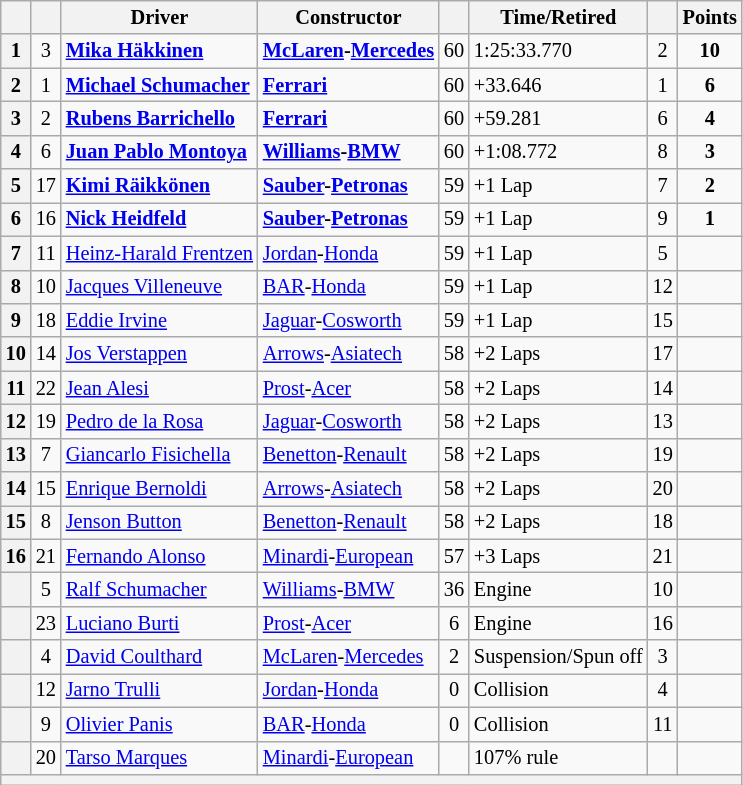<table class="wikitable sortable" style="font-size: 85%;">
<tr>
<th scope="col"></th>
<th scope="col"></th>
<th scope="col">Driver</th>
<th scope="col">Constructor</th>
<th scope="col" class="unsortable"></th>
<th scope="col" class="unsortable">Time/Retired</th>
<th scope="col"></th>
<th scope="col">Points</th>
</tr>
<tr>
<th scope="row">1</th>
<td align="center">3</td>
<td data-sort-value="HAK"> <strong><a href='#'>Mika Häkkinen</a></strong></td>
<td><strong><a href='#'>McLaren</a>-<a href='#'>Mercedes</a></strong></td>
<td align="center">60</td>
<td>1:25:33.770</td>
<td align="center">2</td>
<td align="center"><strong>10</strong></td>
</tr>
<tr>
<th scope="row">2</th>
<td align="center">1</td>
<td data-sort-value="SCHM"> <strong><a href='#'>Michael Schumacher</a></strong></td>
<td><strong><a href='#'>Ferrari</a></strong></td>
<td align="center">60</td>
<td>+33.646</td>
<td align="center">1</td>
<td align="center"><strong>6</strong></td>
</tr>
<tr>
<th scope="row">3</th>
<td align="center">2</td>
<td data-sort-value="BAR"> <strong><a href='#'>Rubens Barrichello</a></strong></td>
<td><strong><a href='#'>Ferrari</a></strong></td>
<td align="center">60</td>
<td>+59.281</td>
<td align="center">6</td>
<td align="center"><strong>4</strong></td>
</tr>
<tr>
<th scope="row">4</th>
<td align="center">6</td>
<td data-sort-value="MON"> <strong><a href='#'>Juan Pablo Montoya</a></strong></td>
<td><strong><a href='#'>Williams</a>-<a href='#'>BMW</a></strong></td>
<td align="center">60</td>
<td>+1:08.772</td>
<td align="center">8</td>
<td align="center"><strong>3</strong></td>
</tr>
<tr>
<th scope="row">5</th>
<td align="center">17</td>
<td data-sort-value="RAI"> <strong><a href='#'>Kimi Räikkönen</a></strong></td>
<td><strong><a href='#'>Sauber</a>-<a href='#'>Petronas</a></strong></td>
<td align="center">59</td>
<td>+1 Lap</td>
<td align="center">7</td>
<td align="center"><strong>2</strong></td>
</tr>
<tr>
<th scope="row">6</th>
<td align="center">16</td>
<td data-sort-value="HEI"> <strong><a href='#'>Nick Heidfeld</a></strong></td>
<td><strong><a href='#'>Sauber</a>-<a href='#'>Petronas</a></strong></td>
<td align="center">59</td>
<td>+1 Lap</td>
<td align="center">9</td>
<td align="center"><strong>1</strong></td>
</tr>
<tr>
<th scope="row">7</th>
<td align="center">11</td>
<td data-sort-value="FRE"> <a href='#'>Heinz-Harald Frentzen</a></td>
<td><a href='#'>Jordan</a>-<a href='#'>Honda</a></td>
<td align="center">59</td>
<td>+1 Lap</td>
<td align="center">5</td>
<td> </td>
</tr>
<tr>
<th scope="row">8</th>
<td align="center">10</td>
<td data-sort-value="VIL"> <a href='#'>Jacques Villeneuve</a></td>
<td><a href='#'>BAR</a>-<a href='#'>Honda</a></td>
<td align="center">59</td>
<td>+1 Lap</td>
<td align="center">12</td>
<td> </td>
</tr>
<tr>
<th scope="row">9</th>
<td align="center">18</td>
<td data-sort-value="IRV"> <a href='#'>Eddie Irvine</a></td>
<td><a href='#'>Jaguar</a>-<a href='#'>Cosworth</a></td>
<td align="center">59</td>
<td>+1 Lap</td>
<td align="center">15</td>
<td> </td>
</tr>
<tr>
<th scope="row">10</th>
<td align="center">14</td>
<td data-sort-value="VER"> <a href='#'>Jos Verstappen</a></td>
<td><a href='#'>Arrows</a>-<a href='#'>Asiatech</a></td>
<td align="center">58</td>
<td>+2 Laps</td>
<td align="center">17</td>
<td> </td>
</tr>
<tr>
<th scope="row">11</th>
<td align="center">22</td>
<td data-sort-value="ALE"> <a href='#'>Jean Alesi</a></td>
<td><a href='#'>Prost</a>-<a href='#'>Acer</a></td>
<td align="center">58</td>
<td>+2 Laps</td>
<td align="center">14</td>
<td> </td>
</tr>
<tr>
<th scope="row">12</th>
<td align="center">19</td>
<td data-sort-value="DEL"> <a href='#'>Pedro de la Rosa</a></td>
<td><a href='#'>Jaguar</a>-<a href='#'>Cosworth</a></td>
<td align="center">58</td>
<td>+2 Laps</td>
<td align="center">13</td>
<td> </td>
</tr>
<tr>
<th scope="row">13</th>
<td align="center">7</td>
<td data-sort-value="FIS"> <a href='#'>Giancarlo Fisichella</a></td>
<td><a href='#'>Benetton</a>-<a href='#'>Renault</a></td>
<td align="center">58</td>
<td>+2 Laps</td>
<td align="center">19</td>
<td> </td>
</tr>
<tr>
<th scope="row">14</th>
<td align="center">15</td>
<td data-sort-value="BER"> <a href='#'>Enrique Bernoldi</a></td>
<td><a href='#'>Arrows</a>-<a href='#'>Asiatech</a></td>
<td align="center">58</td>
<td>+2 Laps</td>
<td align="center">20</td>
<td> </td>
</tr>
<tr>
<th scope="row">15</th>
<td align="center">8</td>
<td data-sort-value="BUT"> <a href='#'>Jenson Button</a></td>
<td><a href='#'>Benetton</a>-<a href='#'>Renault</a></td>
<td align="center">58</td>
<td>+2 Laps</td>
<td align="center">18</td>
<td> </td>
</tr>
<tr>
<th scope="row">16</th>
<td align="center">21</td>
<td data-sort-value="ALO"> <a href='#'>Fernando Alonso</a></td>
<td><a href='#'>Minardi</a>-<a href='#'>European</a></td>
<td align="center">57</td>
<td>+3 Laps</td>
<td align="center">21</td>
<td> </td>
</tr>
<tr>
<th scope="row" data-sort-value="17"></th>
<td align="center">5</td>
<td data-sort-value="SCHR"> <a href='#'>Ralf Schumacher</a></td>
<td><a href='#'>Williams</a>-<a href='#'>BMW</a></td>
<td align="center">36</td>
<td>Engine</td>
<td align="center">10</td>
<td> </td>
</tr>
<tr>
<th scope="row" data-sort-value="18"></th>
<td align="center">23</td>
<td data-sort-value="BUR"> <a href='#'>Luciano Burti</a></td>
<td><a href='#'>Prost</a>-<a href='#'>Acer</a></td>
<td align="center">6</td>
<td>Engine</td>
<td align="center">16</td>
<td> </td>
</tr>
<tr>
<th scope="row" data-sort-value="19"></th>
<td align="center">4</td>
<td data-sort-value="COU"> <a href='#'>David Coulthard</a></td>
<td><a href='#'>McLaren</a>-<a href='#'>Mercedes</a></td>
<td align="center">2</td>
<td>Suspension/Spun off</td>
<td align="center">3</td>
<td> </td>
</tr>
<tr>
<th scope="row" data-sort-value="20"></th>
<td align="center">12</td>
<td data-sort-value="TRU"> <a href='#'>Jarno Trulli</a></td>
<td><a href='#'>Jordan</a>-<a href='#'>Honda</a></td>
<td align="center">0</td>
<td>Collision</td>
<td align="center">4</td>
<td> </td>
</tr>
<tr>
<th scope="row" data-sort-value="21"></th>
<td align="center">9</td>
<td data-sort-value="PAN"> <a href='#'>Olivier Panis</a></td>
<td><a href='#'>BAR</a>-<a href='#'>Honda</a></td>
<td align="center">0</td>
<td>Collision</td>
<td align="center">11</td>
<td> </td>
</tr>
<tr>
<th scope="row" data-sort-value="22"></th>
<td align="center">20</td>
<td data-sort-value="MAR"> <a href='#'>Tarso Marques</a></td>
<td><a href='#'>Minardi</a>-<a href='#'>European</a></td>
<td></td>
<td>107% rule</td>
<td></td>
<td></td>
</tr>
<tr class="sortbottom">
<th colspan="8"></th>
</tr>
</table>
